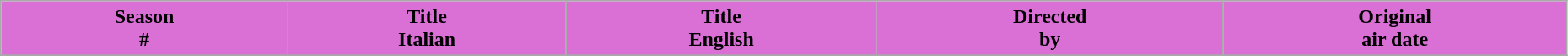<table class="wikitable plainrowheaders" style="width: 98%;">
<tr style="color:black">
<th style="color: #000000; background-color: #DA70D6">Season <br> #</th>
<th style="color: #000000; background-color: #DA70D6">Title <br> Italian</th>
<th style="color: #000000; background-color: #DA70D6">Title <br> English</th>
<th style="color: #000000; background-color: #DA70D6">Directed <br> by</th>
<th style="color: #000000; background-color: #DA70D6">Original <br> air date</th>
</tr>
<tr>
</tr>
</table>
